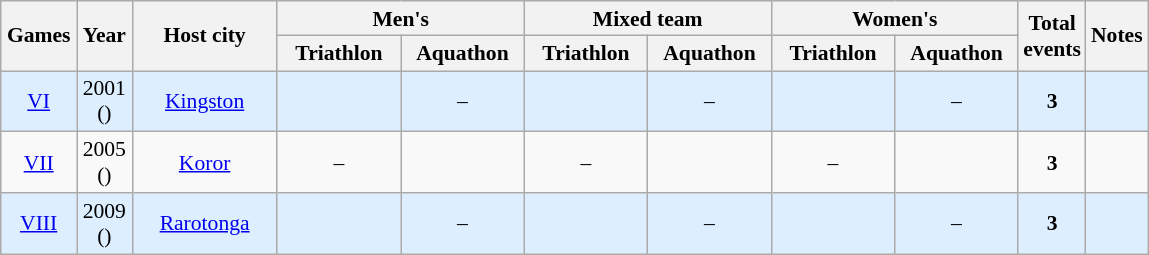<table class="wikitable" style="text-align:center; font-size:90%;">
<tr>
<th rowspan=2 scope="col" style="padding:0.25em;">Games</th>
<th rowspan=2 scope="col" style="padding:0.25em;">Year</th>
<th rowspan=2 scope="col" style="width:6.25em;">Host city</th>
<th colspan=2 style="line-height:115%;">Men's</th>
<th colspan=2 style="line-height:115%;">Mixed team</th>
<th colspan=2 style="line-height:115%;">Women's</th>
<th rowspan=2>Total<br>events</th>
<th rowspan=2>Notes</th>
</tr>
<tr>
<th style="line-height:115%; width:5.25em;">Triathlon</th>
<th style="line-height:115%; width:5.25em;">Aquathon</th>
<th style="line-height:115%; width:5.25em;">Triathlon</th>
<th style="line-height:115%; width:5.25em;">Aquathon</th>
<th style="line-height:115%; width:5.25em;">Triathlon</th>
<th style="line-height:115%; width:5.25em;">Aquathon</th>
</tr>
<tr bgcolor=#ddeeff>
<td><a href='#'>VI</a></td>
<td>2001<br>()</td>
<td><a href='#'>Kingston</a> </td>
<td> <br> </td>
<td>–</td>
<td> <br></td>
<td>–</td>
<td> <br> </td>
<td>–</td>
<td><strong>3</strong></td>
<td></td>
</tr>
<tr>
<td><a href='#'>VII</a></td>
<td>2005<br>()</td>
<td><a href='#'>Koror</a> </td>
<td>–</td>
<td> <br></td>
<td>–</td>
<td> <br> </td>
<td>–</td>
<td> <br> </td>
<td><strong>3</strong></td>
<td></td>
</tr>
<tr bgcolor=#ddeeff>
<td><a href='#'>VIII</a></td>
<td>2009<br>()</td>
<td><a href='#'>Rarotonga</a> </td>
<td> <br> </td>
<td>–</td>
<td> <br></td>
<td>–</td>
<td> <br> </td>
<td>–</td>
<td><strong>3</strong></td>
<td></td>
</tr>
</table>
